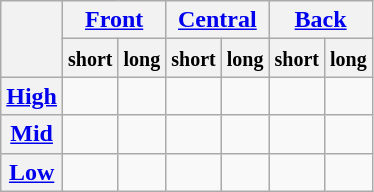<table class="wikitable" style="text-align:center">
<tr>
<th rowspan="2"></th>
<th colspan="2"><a href='#'>Front</a></th>
<th colspan="2"><a href='#'>Central</a></th>
<th colspan="2"><a href='#'>Back</a></th>
</tr>
<tr>
<th><small>short</small></th>
<th><small>long</small></th>
<th><small>short</small></th>
<th><small>long</small></th>
<th><small>short</small></th>
<th><small>long</small></th>
</tr>
<tr>
<th><a href='#'>High</a></th>
<td></td>
<td></td>
<td></td>
<td></td>
<td></td>
<td></td>
</tr>
<tr>
<th><a href='#'>Mid</a></th>
<td></td>
<td></td>
<td></td>
<td></td>
<td></td>
<td></td>
</tr>
<tr>
<th><a href='#'>Low</a></th>
<td></td>
<td></td>
<td></td>
<td></td>
<td></td>
<td></td>
</tr>
</table>
